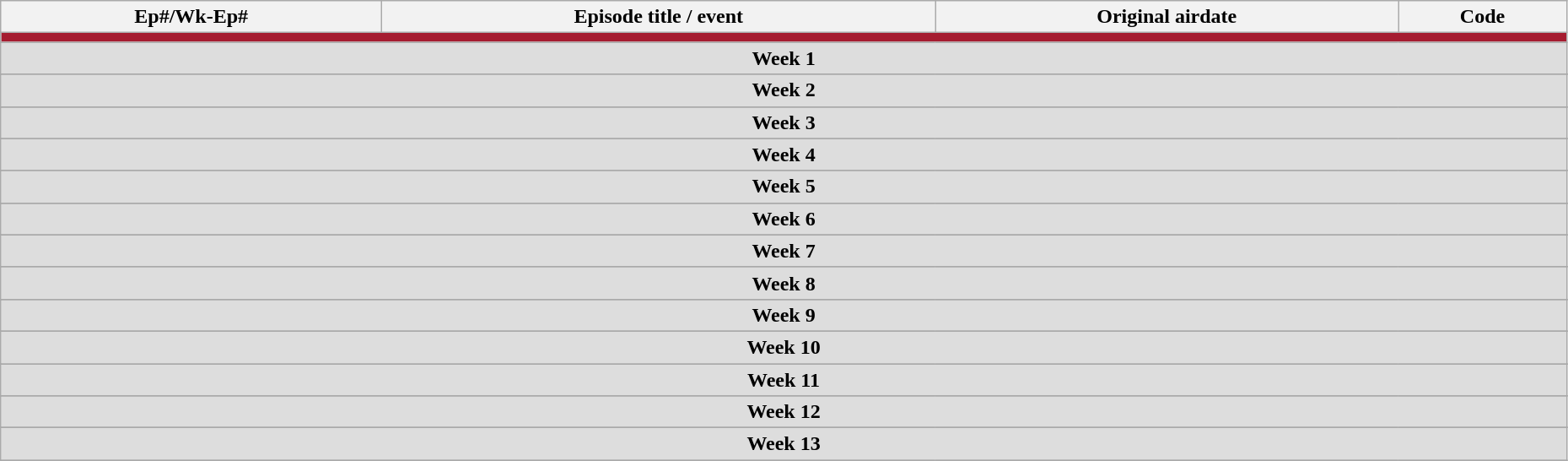<table class="wikitable plainrowheaders" style="width:98%;">
<tr>
<th>Ep#/Wk-Ep#</th>
<th>Episode title / event</th>
<th>Original airdate</th>
<th>Code</th>
</tr>
<tr>
<td colspan="4" style="background:#A51C30;"></td>
</tr>
<tr>
<th colspan=4 style="background-color:#DDD">Week 1</th>
</tr>
<tr>
</tr>
<tr>
<th colspan=4 style="background-color:#DDD">Week 2</th>
</tr>
<tr>
</tr>
<tr>
<th colspan=4 style="background-color:#DDD">Week 3</th>
</tr>
<tr>
</tr>
<tr>
<th colspan=4 style="background-color:#DDD">Week 4</th>
</tr>
<tr>
</tr>
<tr>
<th colspan=4 style="background-color:#DDD">Week 5</th>
</tr>
<tr>
</tr>
<tr>
<th colspan=4 style="background-color:#DDD">Week 6</th>
</tr>
<tr>
</tr>
<tr>
<th colspan=4 style="background-color:#DDD">Week 7</th>
</tr>
<tr>
</tr>
<tr>
<th colspan=4 style="background-color:#DDD">Week 8</th>
</tr>
<tr>
</tr>
<tr>
<th colspan=4 style="background-color:#DDD">Week 9</th>
</tr>
<tr>
</tr>
<tr>
<th colspan=4 style="background-color:#DDD">Week 10</th>
</tr>
<tr>
</tr>
<tr>
<th colspan=4 style="background-color:#DDD">Week 11</th>
</tr>
<tr>
</tr>
<tr>
<th colspan=4 style="background-color:#DDD">Week 12</th>
</tr>
<tr>
</tr>
<tr>
</tr>
<tr>
<th colspan=4 style="background-color:#DDD">Week 13</th>
</tr>
<tr>
</tr>
</table>
